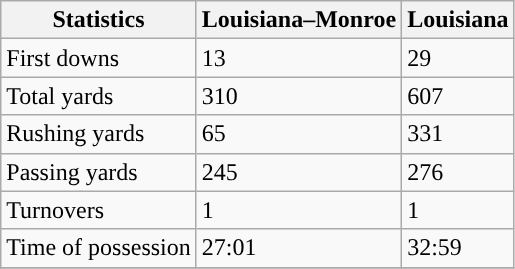<table class="wikitable">
<tr>
<th>Statistics</th>
<th>Louisiana–Monroe</th>
<th>Louisiana</th>
</tr>
<tr>
<td>First downs</td>
<td>13</td>
<td>29</td>
</tr>
<tr>
<td>Total yards</td>
<td>310</td>
<td>607</td>
</tr>
<tr>
<td>Rushing yards</td>
<td>65</td>
<td>331</td>
</tr>
<tr>
<td>Passing yards</td>
<td>245</td>
<td>276</td>
</tr>
<tr>
<td>Turnovers</td>
<td>1</td>
<td>1</td>
</tr>
<tr>
<td>Time of possession</td>
<td>27:01</td>
<td>32:59</td>
</tr>
<tr>
</tr>
</table>
